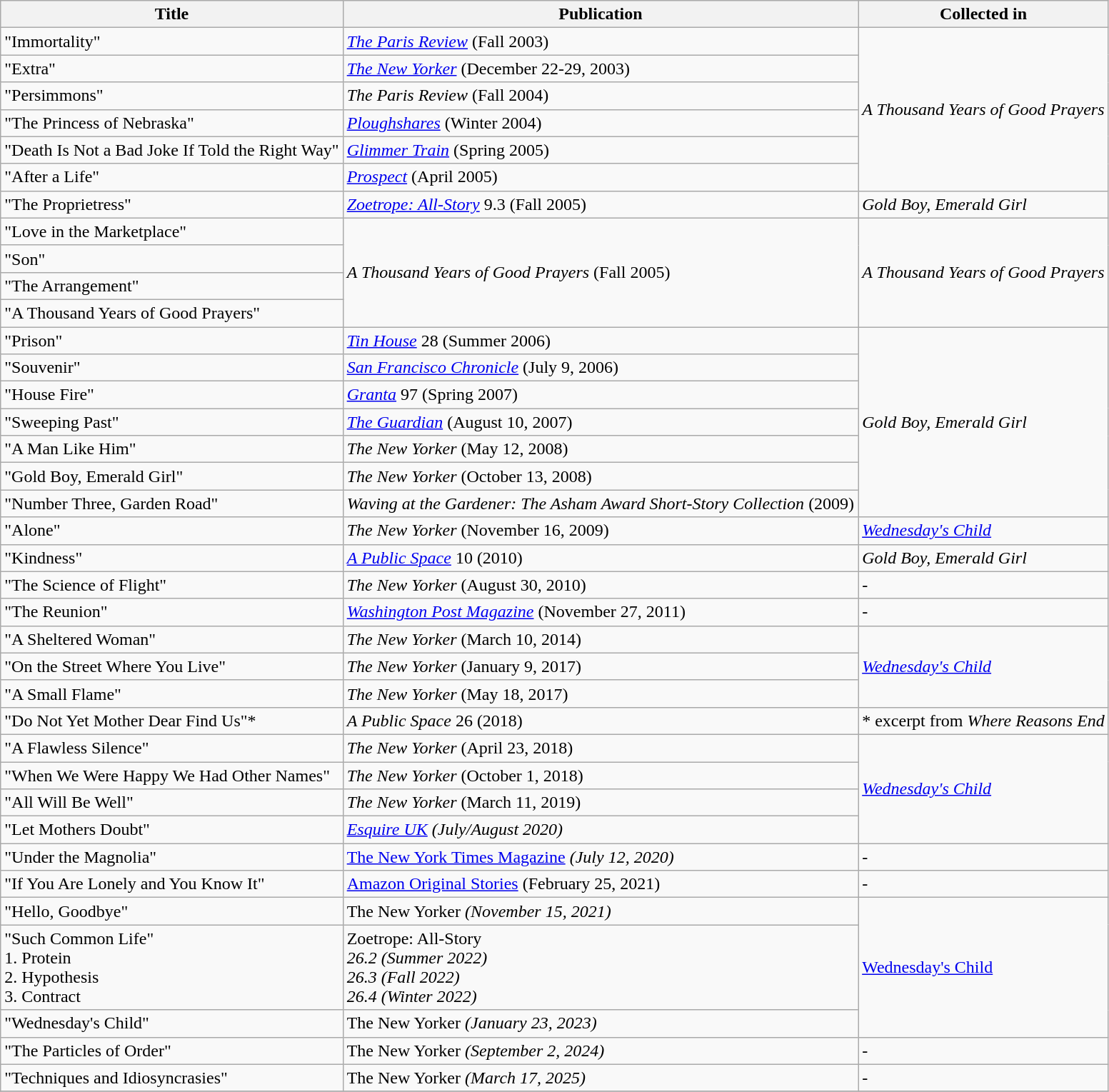<table class="wikitable">
<tr>
<th>Title</th>
<th>Publication</th>
<th>Collected in</th>
</tr>
<tr>
<td>"Immortality"</td>
<td><em><a href='#'>The Paris Review</a></em> (Fall 2003)</td>
<td rowspan=6><em>A Thousand Years of Good Prayers</em></td>
</tr>
<tr>
<td>"Extra"</td>
<td><em><a href='#'>The New Yorker</a></em> (December 22-29, 2003)</td>
</tr>
<tr>
<td>"Persimmons"</td>
<td><em>The Paris Review</em> (Fall 2004)</td>
</tr>
<tr>
<td>"The Princess of Nebraska"</td>
<td><em><a href='#'>Ploughshares</a></em> (Winter 2004)</td>
</tr>
<tr>
<td>"Death Is Not a Bad Joke If Told the Right Way"</td>
<td><em><a href='#'>Glimmer Train</a></em> (Spring 2005)</td>
</tr>
<tr>
<td>"After a Life"</td>
<td><em><a href='#'>Prospect</a></em> (April 2005)</td>
</tr>
<tr>
<td>"The Proprietress"</td>
<td><em><a href='#'>Zoetrope: All-Story</a></em> 9.3 (Fall 2005)</td>
<td><em>Gold Boy, Emerald Girl</em></td>
</tr>
<tr>
<td>"Love in the Marketplace"</td>
<td rowspan=4><em>A Thousand Years of Good Prayers</em> (Fall 2005)</td>
<td rowspan=4><em>A Thousand Years of Good Prayers</em></td>
</tr>
<tr>
<td>"Son"</td>
</tr>
<tr>
<td>"The Arrangement"</td>
</tr>
<tr>
<td>"A Thousand Years of Good Prayers"</td>
</tr>
<tr>
<td>"Prison"</td>
<td><em><a href='#'>Tin House</a></em> 28 (Summer 2006)</td>
<td rowspan=7><em>Gold Boy, Emerald Girl</em></td>
</tr>
<tr>
<td>"Souvenir"</td>
<td><em><a href='#'>San Francisco Chronicle</a></em> (July 9, 2006)</td>
</tr>
<tr>
<td>"House Fire"</td>
<td><em><a href='#'>Granta</a></em> 97 (Spring 2007)</td>
</tr>
<tr>
<td>"Sweeping Past"</td>
<td><em><a href='#'>The Guardian</a></em> (August 10, 2007)</td>
</tr>
<tr>
<td>"A Man Like Him"</td>
<td><em>The New Yorker</em> (May 12, 2008)</td>
</tr>
<tr>
<td>"Gold Boy, Emerald Girl"</td>
<td><em>The New Yorker</em> (October 13, 2008)</td>
</tr>
<tr>
<td>"Number Three, Garden Road"</td>
<td><em>Waving at the Gardener: The Asham Award Short-Story Collection</em> (2009)</td>
</tr>
<tr>
<td>"Alone"</td>
<td><em>The New Yorker</em> (November 16, 2009)</td>
<td><a href='#'><em>Wednesday's Child</em></a></td>
</tr>
<tr>
<td>"Kindness"</td>
<td><em><a href='#'>A Public Space</a></em> 10 (2010)</td>
<td><em>Gold Boy, Emerald Girl</em></td>
</tr>
<tr>
<td>"The Science of Flight"</td>
<td><em>The New Yorker</em> (August 30, 2010)</td>
<td>-</td>
</tr>
<tr>
<td>"The Reunion"</td>
<td><em><a href='#'>Washington Post Magazine</a></em> (November 27, 2011)</td>
<td>-</td>
</tr>
<tr>
<td>"A Sheltered Woman"</td>
<td><em>The New Yorker</em> (March 10, 2014)</td>
<td rowspan=3><a href='#'><em>Wednesday's Child</em></a></td>
</tr>
<tr>
<td>"On the Street Where You Live"</td>
<td><em>The New Yorker</em> (January 9, 2017)</td>
</tr>
<tr>
<td>"A Small Flame"</td>
<td><em>The New Yorker</em> (May 18, 2017)</td>
</tr>
<tr>
<td>"Do Not Yet Mother Dear Find Us"*</td>
<td><em>A Public Space</em> 26 (2018)</td>
<td>* excerpt from <em>Where Reasons End</em></td>
</tr>
<tr>
<td>"A Flawless Silence"</td>
<td><em>The New Yorker</em> (April 23, 2018)</td>
<td rowspan=4><a href='#'><em>Wednesday's Child</em></a></td>
</tr>
<tr>
<td>"When We Were Happy We Had Other Names"</td>
<td><em>The New Yorker</em> (October 1, 2018)</td>
</tr>
<tr>
<td>"All Will Be Well"</td>
<td><em>The New Yorker</em> (March 11, 2019)</td>
</tr>
<tr>
<td>"Let Mothers Doubt"</td>
<td><em><a href='#'>Esquire UK</a> (July/August 2020)</td>
</tr>
<tr>
<td>"Under the Magnolia"</td>
<td></em><a href='#'>The New York Times Magazine</a><em> (July 12, 2020)</td>
<td>-</td>
</tr>
<tr>
<td>"If You Are Lonely and You Know It"</td>
<td><a href='#'>Amazon Original Stories</a> (February 25, 2021)</td>
<td>-</td>
</tr>
<tr>
<td>"Hello, Goodbye"</td>
<td></em>The New Yorker<em> (November 15, 2021)</td>
<td rowspan=3><a href='#'></em>Wednesday's Child<em></a></td>
</tr>
<tr>
<td>"Such Common Life"<br>1. Protein<br>2. Hypothesis<br>3. Contract</td>
<td></em>Zoetrope: All-Story<em><br>26.2 (Summer 2022)<br>26.3 (Fall 2022)<br>26.4 (Winter 2022)</td>
</tr>
<tr>
<td>"Wednesday's Child"</td>
<td></em>The New Yorker<em> (January 23, 2023)</td>
</tr>
<tr>
<td>"The Particles of Order"</td>
<td></em>The New Yorker<em> (September 2, 2024)</td>
<td>-</td>
</tr>
<tr>
<td>"Techniques and Idiosyncrasies"</td>
<td></em>The New Yorker<em> (March 17, 2025)</td>
<td>-</td>
</tr>
<tr>
</tr>
</table>
